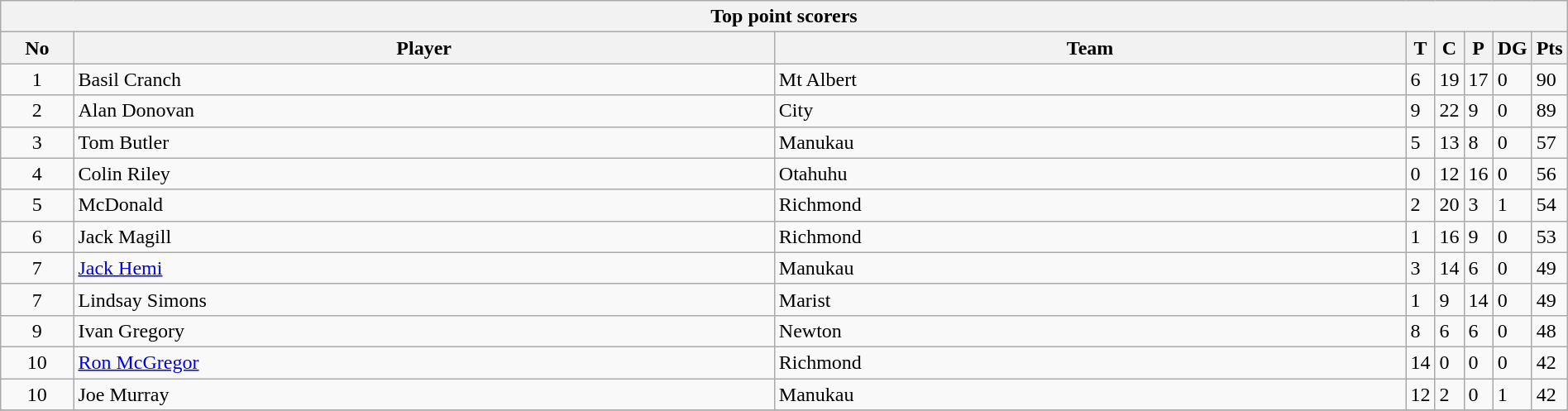<table class="wikitable collapsible sortable" style="text-align:left; font-size:100%; width:100%;">
<tr>
<th colspan="100%">Top point scorers</th>
</tr>
<tr>
<th style="width:5%;">No</th>
<th style="width:50%;">Player</th>
<th style="width:60%;">Team</th>
<th style="width:10%;">T</th>
<th style="width:10%;">C</th>
<th style="width:10%;">P</th>
<th style="width:5%;">DG</th>
<th style="width:15%;">Pts<br></th>
</tr>
<tr>
<td style="text-align:center;">1</td>
<td>Basil Cranch</td>
<td>Mt Albert</td>
<td>6</td>
<td>19</td>
<td>17</td>
<td>0</td>
<td>90</td>
</tr>
<tr>
<td style="text-align:center;">2</td>
<td>Alan Donovan</td>
<td>City</td>
<td>9</td>
<td>22</td>
<td>9</td>
<td>0</td>
<td>89</td>
</tr>
<tr>
<td style="text-align:center;">3</td>
<td>Tom Butler</td>
<td>Manukau</td>
<td>5</td>
<td>13</td>
<td>8</td>
<td>0</td>
<td>57</td>
</tr>
<tr>
<td style="text-align:center;">4</td>
<td>Colin Riley</td>
<td>Otahuhu</td>
<td>0</td>
<td>12</td>
<td>16</td>
<td>0</td>
<td>56</td>
</tr>
<tr>
<td style="text-align:center;">5</td>
<td>McDonald</td>
<td>Richmond</td>
<td>2</td>
<td>20</td>
<td>3</td>
<td>1</td>
<td>54</td>
</tr>
<tr>
<td style="text-align:center;">6</td>
<td>Jack Magill</td>
<td>Richmond</td>
<td>1</td>
<td>16</td>
<td>9</td>
<td>0</td>
<td>53</td>
</tr>
<tr>
<td style="text-align:center;">7</td>
<td><a href='#'>Jack Hemi</a></td>
<td>Manukau</td>
<td>3</td>
<td>14</td>
<td>6</td>
<td>0</td>
<td>49</td>
</tr>
<tr>
<td style="text-align:center;">7</td>
<td>Lindsay Simons</td>
<td>Marist</td>
<td>1</td>
<td>9</td>
<td>14</td>
<td>0</td>
<td>49</td>
</tr>
<tr>
<td style="text-align:center;">9</td>
<td>Ivan Gregory</td>
<td>Newton</td>
<td>8</td>
<td>6</td>
<td>6</td>
<td>0</td>
<td>48</td>
</tr>
<tr>
<td style="text-align:center;">10</td>
<td><a href='#'>Ron McGregor</a></td>
<td>Richmond</td>
<td>14</td>
<td>0</td>
<td>0</td>
<td>0</td>
<td>42</td>
</tr>
<tr>
<td style="text-align:center;">10</td>
<td>Joe Murray</td>
<td>Manukau</td>
<td>12</td>
<td>2</td>
<td>0</td>
<td>1</td>
<td>42</td>
</tr>
<tr>
</tr>
</table>
